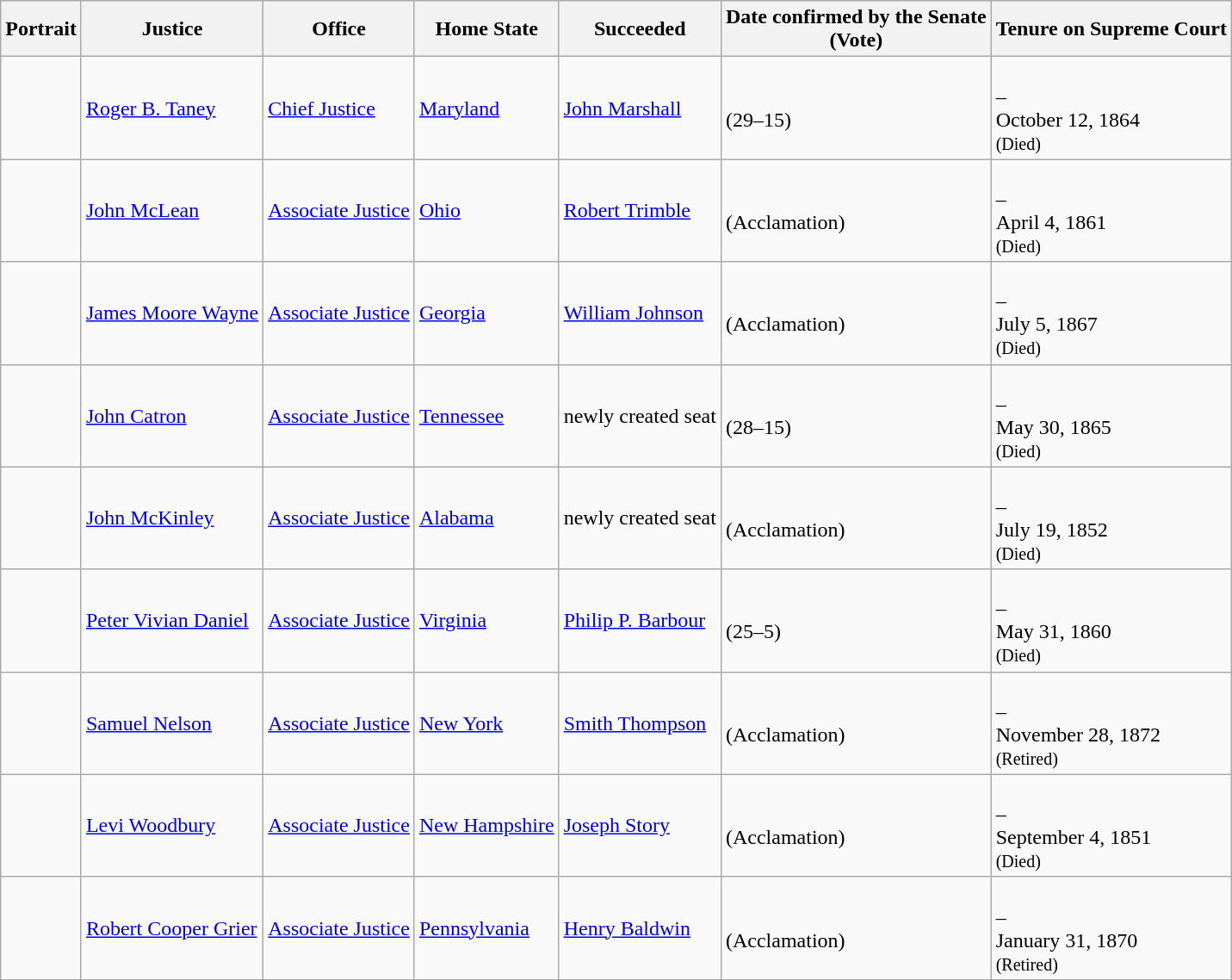<table class="wikitable sortable">
<tr>
<th>Portrait</th>
<th>Justice</th>
<th>Office</th>
<th>Home State</th>
<th>Succeeded</th>
<th>Date confirmed by the Senate<br>(Vote)</th>
<th>Tenure on Supreme Court</th>
</tr>
<tr>
<td></td>
<td><a href='#'>Roger B. Taney</a></td>
<td><a href='#'>Chief Justice</a></td>
<td><a href='#'>Maryland</a></td>
<td><a href='#'>John Marshall</a></td>
<td><br>(29–15)</td>
<td><br>–<br>October 12, 1864<br><small>(Died)</small></td>
</tr>
<tr>
<td></td>
<td><a href='#'>John McLean</a></td>
<td><a href='#'>Associate Justice</a></td>
<td><a href='#'>Ohio</a></td>
<td><a href='#'>Robert Trimble</a></td>
<td><br>(Acclamation)</td>
<td><br>–<br>April 4, 1861<br><small>(Died)</small></td>
</tr>
<tr>
<td></td>
<td><a href='#'>James Moore Wayne</a></td>
<td><a href='#'>Associate Justice</a></td>
<td><a href='#'>Georgia</a></td>
<td><a href='#'>William Johnson</a></td>
<td><br>(Acclamation)</td>
<td><br>–<br>July 5, 1867<br><small>(Died)</small></td>
</tr>
<tr>
<td></td>
<td><a href='#'>John Catron</a></td>
<td><a href='#'>Associate Justice</a></td>
<td><a href='#'>Tennessee</a></td>
<td>newly created seat</td>
<td><br>(28–15)</td>
<td><br>–<br>May 30, 1865<br><small>(Died)</small></td>
</tr>
<tr>
<td></td>
<td><a href='#'>John McKinley</a></td>
<td><a href='#'>Associate Justice</a></td>
<td><a href='#'>Alabama</a></td>
<td>newly created seat</td>
<td><br>(Acclamation)</td>
<td><br>–<br>July 19, 1852<br><small>(Died)</small></td>
</tr>
<tr>
<td></td>
<td><a href='#'>Peter Vivian Daniel</a></td>
<td><a href='#'>Associate Justice</a></td>
<td><a href='#'>Virginia</a></td>
<td><a href='#'>Philip P. Barbour</a></td>
<td><br>(25–5)</td>
<td><br>–<br>May 31, 1860<br><small>(Died)</small></td>
</tr>
<tr>
<td></td>
<td><a href='#'>Samuel Nelson</a></td>
<td><a href='#'>Associate Justice</a></td>
<td><a href='#'>New York</a></td>
<td><a href='#'>Smith Thompson</a></td>
<td><br>(Acclamation)</td>
<td><br>–<br>November 28, 1872<br><small>(Retired)</small></td>
</tr>
<tr>
<td></td>
<td><a href='#'>Levi Woodbury</a></td>
<td><a href='#'>Associate Justice</a></td>
<td><a href='#'>New Hampshire</a></td>
<td><a href='#'>Joseph Story</a></td>
<td><br>(Acclamation)</td>
<td><br>–<br>September 4, 1851<br><small>(Died)</small></td>
</tr>
<tr>
<td></td>
<td><a href='#'>Robert Cooper Grier</a></td>
<td><a href='#'>Associate Justice</a></td>
<td><a href='#'>Pennsylvania</a></td>
<td><a href='#'>Henry Baldwin</a></td>
<td><br>(Acclamation)</td>
<td><br>–<br>January 31, 1870<br><small>(Retired)</small></td>
</tr>
<tr>
</tr>
</table>
